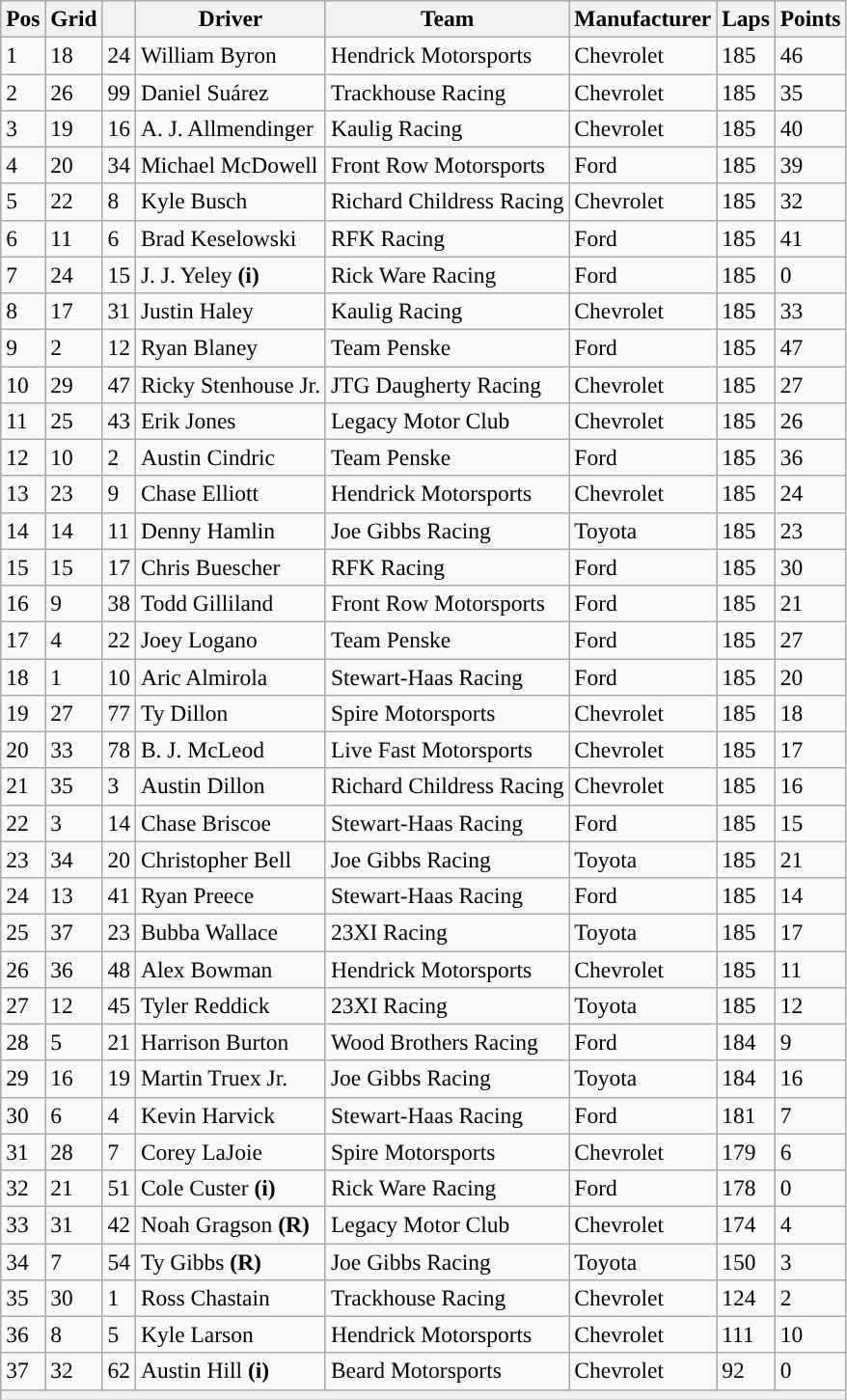<table class="wikitable" style="font-size:98%">
<tr>
<th>Pos</th>
<th>Grid</th>
<th></th>
<th>Driver</th>
<th>Team</th>
<th>Manufacturer</th>
<th>Laps</th>
<th>Points</th>
</tr>
<tr>
<td>1</td>
<td>18</td>
<td>24</td>
<td>William Byron</td>
<td>Hendrick Motorsports</td>
<td>Chevrolet</td>
<td>185</td>
<td>46</td>
</tr>
<tr>
<td>2</td>
<td>26</td>
<td>99</td>
<td>Daniel Suárez</td>
<td>Trackhouse Racing</td>
<td>Chevrolet</td>
<td>185</td>
<td>35</td>
</tr>
<tr>
<td>3</td>
<td>19</td>
<td>16</td>
<td>A. J. Allmendinger</td>
<td>Kaulig Racing</td>
<td>Chevrolet</td>
<td>185</td>
<td>40</td>
</tr>
<tr>
<td>4</td>
<td>20</td>
<td>34</td>
<td>Michael McDowell</td>
<td>Front Row Motorsports</td>
<td>Ford</td>
<td>185</td>
<td>39</td>
</tr>
<tr>
<td>5</td>
<td>22</td>
<td>8</td>
<td>Kyle Busch</td>
<td>Richard Childress Racing</td>
<td>Chevrolet</td>
<td>185</td>
<td>32</td>
</tr>
<tr>
<td>6</td>
<td>11</td>
<td>6</td>
<td>Brad Keselowski</td>
<td>RFK Racing</td>
<td>Ford</td>
<td>185</td>
<td>41</td>
</tr>
<tr>
<td>7</td>
<td>24</td>
<td>15</td>
<td>J. J. Yeley <strong>(i)</strong></td>
<td>Rick Ware Racing</td>
<td>Ford</td>
<td>185</td>
<td>0</td>
</tr>
<tr>
<td>8</td>
<td>17</td>
<td>31</td>
<td>Justin Haley</td>
<td>Kaulig Racing</td>
<td>Chevrolet</td>
<td>185</td>
<td>33</td>
</tr>
<tr>
<td>9</td>
<td>2</td>
<td>12</td>
<td>Ryan Blaney</td>
<td>Team Penske</td>
<td>Ford</td>
<td>185</td>
<td>47</td>
</tr>
<tr>
<td>10</td>
<td>29</td>
<td>47</td>
<td>Ricky Stenhouse Jr.</td>
<td>JTG Daugherty Racing</td>
<td>Chevrolet</td>
<td>185</td>
<td>27</td>
</tr>
<tr>
<td>11</td>
<td>25</td>
<td>43</td>
<td>Erik Jones</td>
<td>Legacy Motor Club</td>
<td>Chevrolet</td>
<td>185</td>
<td>26</td>
</tr>
<tr>
<td>12</td>
<td>10</td>
<td>2</td>
<td>Austin Cindric</td>
<td>Team Penske</td>
<td>Ford</td>
<td>185</td>
<td>36</td>
</tr>
<tr>
<td>13</td>
<td>23</td>
<td>9</td>
<td>Chase Elliott</td>
<td>Hendrick Motorsports</td>
<td>Chevrolet</td>
<td>185</td>
<td>24</td>
</tr>
<tr>
<td>14</td>
<td>14</td>
<td>11</td>
<td>Denny Hamlin</td>
<td>Joe Gibbs Racing</td>
<td>Toyota</td>
<td>185</td>
<td>23</td>
</tr>
<tr>
<td>15</td>
<td>15</td>
<td>17</td>
<td>Chris Buescher</td>
<td>RFK Racing</td>
<td>Ford</td>
<td>185</td>
<td>30</td>
</tr>
<tr>
<td>16</td>
<td>9</td>
<td>38</td>
<td>Todd Gilliland</td>
<td>Front Row Motorsports</td>
<td>Ford</td>
<td>185</td>
<td>21</td>
</tr>
<tr>
<td>17</td>
<td>4</td>
<td>22</td>
<td>Joey Logano</td>
<td>Team Penske</td>
<td>Ford</td>
<td>185</td>
<td>27</td>
</tr>
<tr>
<td>18</td>
<td>1</td>
<td>10</td>
<td>Aric Almirola</td>
<td>Stewart-Haas Racing</td>
<td>Ford</td>
<td>185</td>
<td>20</td>
</tr>
<tr>
<td>19</td>
<td>27</td>
<td>77</td>
<td>Ty Dillon</td>
<td>Spire Motorsports</td>
<td>Chevrolet</td>
<td>185</td>
<td>18</td>
</tr>
<tr>
<td>20</td>
<td>33</td>
<td>78</td>
<td>B. J. McLeod</td>
<td>Live Fast Motorsports</td>
<td>Chevrolet</td>
<td>185</td>
<td>17</td>
</tr>
<tr>
<td>21</td>
<td>35</td>
<td>3</td>
<td>Austin Dillon</td>
<td>Richard Childress Racing</td>
<td>Chevrolet</td>
<td>185</td>
<td>16</td>
</tr>
<tr>
<td>22</td>
<td>3</td>
<td>14</td>
<td>Chase Briscoe</td>
<td>Stewart-Haas Racing</td>
<td>Ford</td>
<td>185</td>
<td>15</td>
</tr>
<tr>
<td>23</td>
<td>34</td>
<td>20</td>
<td>Christopher Bell</td>
<td>Joe Gibbs Racing</td>
<td>Toyota</td>
<td>185</td>
<td>21</td>
</tr>
<tr>
<td>24</td>
<td>13</td>
<td>41</td>
<td>Ryan Preece</td>
<td>Stewart-Haas Racing</td>
<td>Ford</td>
<td>185</td>
<td>14</td>
</tr>
<tr>
<td>25</td>
<td>37</td>
<td>23</td>
<td>Bubba Wallace</td>
<td>23XI Racing</td>
<td>Toyota</td>
<td>185</td>
<td>17</td>
</tr>
<tr>
<td>26</td>
<td>36</td>
<td>48</td>
<td>Alex Bowman</td>
<td>Hendrick Motorsports</td>
<td>Chevrolet</td>
<td>185</td>
<td>11</td>
</tr>
<tr>
<td>27</td>
<td>12</td>
<td>45</td>
<td>Tyler Reddick</td>
<td>23XI Racing</td>
<td>Toyota</td>
<td>185</td>
<td>12</td>
</tr>
<tr>
<td>28</td>
<td>5</td>
<td>21</td>
<td>Harrison Burton</td>
<td>Wood Brothers Racing</td>
<td>Ford</td>
<td>184</td>
<td>9</td>
</tr>
<tr>
<td>29</td>
<td>16</td>
<td>19</td>
<td>Martin Truex Jr.</td>
<td>Joe Gibbs Racing</td>
<td>Toyota</td>
<td>184</td>
<td>16</td>
</tr>
<tr>
<td>30</td>
<td>6</td>
<td>4</td>
<td>Kevin Harvick</td>
<td>Stewart-Haas Racing</td>
<td>Ford</td>
<td>181</td>
<td>7</td>
</tr>
<tr>
<td>31</td>
<td>28</td>
<td>7</td>
<td>Corey LaJoie</td>
<td>Spire Motorsports</td>
<td>Chevrolet</td>
<td>179</td>
<td>6</td>
</tr>
<tr>
<td>32</td>
<td>21</td>
<td>51</td>
<td>Cole Custer <strong>(i)</strong></td>
<td>Rick Ware Racing</td>
<td>Ford</td>
<td>178</td>
<td>0</td>
</tr>
<tr>
<td>33</td>
<td>31</td>
<td>42</td>
<td>Noah Gragson <strong>(R)</strong></td>
<td>Legacy Motor Club</td>
<td>Chevrolet</td>
<td>174</td>
<td>4</td>
</tr>
<tr>
<td>34</td>
<td>7</td>
<td>54</td>
<td>Ty Gibbs <strong>(R)</strong></td>
<td>Joe Gibbs Racing</td>
<td>Toyota</td>
<td>150</td>
<td>3</td>
</tr>
<tr>
<td>35</td>
<td>30</td>
<td>1</td>
<td>Ross Chastain</td>
<td>Trackhouse Racing</td>
<td>Chevrolet</td>
<td>124</td>
<td>2</td>
</tr>
<tr>
<td>36</td>
<td>8</td>
<td>5</td>
<td>Kyle Larson</td>
<td>Hendrick Motorsports</td>
<td>Chevrolet</td>
<td>111</td>
<td>10</td>
</tr>
<tr>
<td>37</td>
<td>32</td>
<td>62</td>
<td>Austin Hill <strong>(i)</strong></td>
<td>Beard Motorsports</td>
<td>Chevrolet</td>
<td>92</td>
<td>0</td>
</tr>
<tr>
<th colspan="8"></th>
</tr>
</table>
